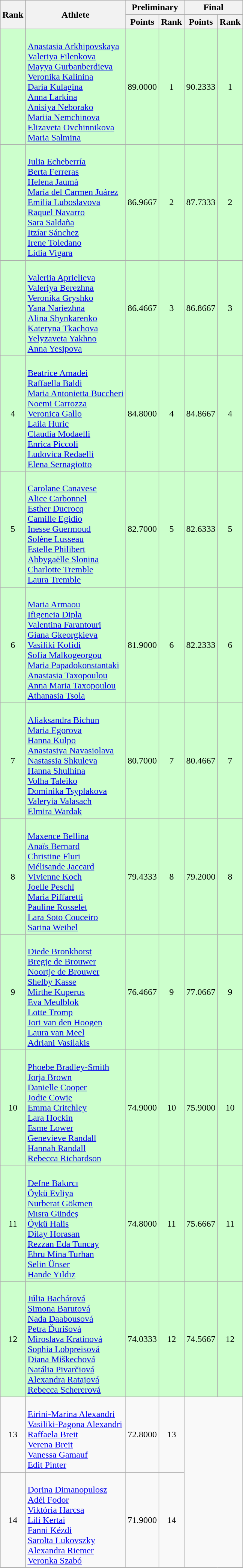<table class="wikitable sortable" style="text-align:center">
<tr>
<th rowspan=2>Rank</th>
<th rowspan=2>Athlete</th>
<th colspan=2>Preliminary</th>
<th colspan=2>Final</th>
</tr>
<tr>
<th>Points</th>
<th>Rank</th>
<th>Points</th>
<th>Rank</th>
</tr>
<tr bgcolor=ccffcc>
<td></td>
<td align=left><br><a href='#'>Anastasia Arkhipovskaya</a><br><a href='#'>Valeriya Filenkova</a><br><a href='#'>Mayya Gurbanberdieva</a><br><a href='#'>Veronika Kalinina</a><br><a href='#'>Daria Kulagina</a><br><a href='#'>Anna Larkina</a><br><a href='#'>Anisiya Neborako</a><br><a href='#'>Mariia Nemchinova</a><br><a href='#'>Elizaveta Ovchinnikova</a><br><a href='#'>Maria Salmina</a></td>
<td>89.0000</td>
<td>1</td>
<td>90.2333</td>
<td>1</td>
</tr>
<tr bgcolor=ccffcc>
<td></td>
<td align=left><br><a href='#'>Julia Echeberría</a><br><a href='#'>Berta Ferreras</a><br><a href='#'>Helena Jaumà</a> <br><a href='#'>María del Carmen Juárez</a> <br><a href='#'>Emilia Luboslavova</a><br><a href='#'>Raquel Navarro</a><br><a href='#'>Sara Saldaña</a><br><a href='#'>Itzíar Sánchez</a><br><a href='#'>Irene Toledano</a><br><a href='#'>Lidia Vigara</a></td>
<td>86.9667</td>
<td>2</td>
<td>87.7333</td>
<td>2</td>
</tr>
<tr bgcolor=ccffcc>
<td></td>
<td align=left><br><a href='#'>Valeriia Aprielieva</a><br><a href='#'>Valeriya Berezhna</a><br><a href='#'>Veronika Gryshko</a><br><a href='#'>Yana Nariezhna</a><br><a href='#'>Alina Shynkarenko</a><br><a href='#'>Kateryna Tkachova</a><br><a href='#'>Yelyzaveta Yakhno</a><br><a href='#'>Anna Yesipova</a></td>
<td>86.4667</td>
<td>3</td>
<td>86.8667</td>
<td>3</td>
</tr>
<tr bgcolor=ccffcc>
<td>4</td>
<td align=left><br><a href='#'>Beatrice Amadei</a><br><a href='#'>Raffaella Baldi</a><br><a href='#'>Maria Antonietta Buccheri</a><br><a href='#'>Noemi Carrozza</a><br><a href='#'>Veronica Gallo</a><br><a href='#'>Laila Huric</a><br><a href='#'>Claudia Modaelli</a><br><a href='#'>Enrica Piccoli</a><br><a href='#'>Ludovica Redaelli</a><br><a href='#'>Elena Sernagiotto</a></td>
<td>84.8000</td>
<td>4</td>
<td>84.8667</td>
<td>4</td>
</tr>
<tr bgcolor=ccffcc>
<td>5</td>
<td align=left><br><a href='#'>Carolane Canavese</a><br><a href='#'>Alice Carbonnel</a><br><a href='#'>Esther Ducrocq</a><br><a href='#'>Camille Egidio</a><br><a href='#'>Inesse Guermoud</a><br><a href='#'>Solène Lusseau</a><br><a href='#'>Estelle Philibert</a><br><a href='#'>Abbygaëlle Slonina</a><br><a href='#'>Charlotte Tremble</a><br><a href='#'>Laura Tremble</a></td>
<td>82.7000</td>
<td>5</td>
<td>82.6333</td>
<td>5</td>
</tr>
<tr bgcolor=ccffcc>
<td>6</td>
<td align=left><br><a href='#'>Maria Armaou</a><br> <a href='#'>Ifigeneia Dipla</a><br><a href='#'>Valentina Farantouri</a><br><a href='#'>Giana Gkeorgkieva</a><br><a href='#'>Vasiliki Kofidi</a><br><a href='#'>Sofia Malkogeorgou</a><br><a href='#'>Maria Papadokonstantaki</a><br><a href='#'>Anastasia Taxopoulou</a><br><a href='#'>Anna Maria Taxopoulou</a><br><a href='#'>Athanasia Tsola</a></td>
<td>81.9000</td>
<td>6</td>
<td>82.2333</td>
<td>6</td>
</tr>
<tr bgcolor=ccffcc>
<td>7</td>
<td align=left><br><a href='#'>Aliaksandra Bichun</a><br><a href='#'>Maria Egorova</a><br><a href='#'>Hanna Kulpo</a><br><a href='#'>Anastasiya Navasiolava</a><br><a href='#'>Nastassia Shkuleva</a><br><a href='#'>Hanna Shulhina</a><br><a href='#'>Volha Taleiko</a><br><a href='#'>Dominika Tsyplakova</a><br><a href='#'>Valeryia Valasach</a><br><a href='#'>Elmira Wardak</a></td>
<td>80.7000</td>
<td>7</td>
<td>80.4667</td>
<td>7</td>
</tr>
<tr bgcolor=ccffcc>
<td>8</td>
<td align=left><br><a href='#'>Maxence Bellina</a><br><a href='#'>Anaïs Bernard</a><br><a href='#'>Christine Fluri</a><br><a href='#'>Mélisande Jaccard</a><br><a href='#'>Vivienne Koch</a><br><a href='#'>Joelle Peschl</a><br><a href='#'>Maria Piffaretti</a><br><a href='#'>Pauline Rosselet</a><br><a href='#'>Lara Soto Couceiro</a><br><a href='#'>Sarina Weibel</a></td>
<td>79.4333</td>
<td>8</td>
<td>79.2000</td>
<td>8</td>
</tr>
<tr bgcolor=ccffcc>
<td>9</td>
<td align=left><br><a href='#'>Diede Bronkhorst</a><br><a href='#'>Bregje de Brouwer</a><br><a href='#'>Noortje de Brouwer</a><br><a href='#'>Shelby Kasse</a><br><a href='#'>Mirthe Kuperus</a><br><a href='#'>Eva Meulblok</a><br><a href='#'>Lotte Tromp</a><br><a href='#'>Jori van den Hoogen</a><br><a href='#'>Laura van Meel</a><br><a href='#'>Adriani Vasilakis</a></td>
<td>76.4667</td>
<td>9</td>
<td>77.0667</td>
<td>9</td>
</tr>
<tr bgcolor=ccffcc>
<td>10</td>
<td align=left><br><a href='#'>Phoebe Bradley-Smith</a><br><a href='#'>Jorja Brown</a><br><a href='#'>Danielle Cooper</a><br><a href='#'>Jodie Cowie</a><br><a href='#'>Emma Critchley</a><br><a href='#'>Lara Hockin</a><br><a href='#'>Esme Lower</a><br><a href='#'>Genevieve Randall</a><br><a href='#'>Hannah Randall</a><br><a href='#'>Rebecca Richardson</a></td>
<td>74.9000</td>
<td>10</td>
<td>75.9000</td>
<td>10</td>
</tr>
<tr bgcolor=ccffcc>
<td>11</td>
<td align=left><br><a href='#'>Defne Bakırcı</a><br><a href='#'>Öykü Evliya</a><br><a href='#'>Nurberat Gökmen</a><br><a href='#'>Mısra Gündeş</a><br><a href='#'>Öykü Halis</a><br><a href='#'>Dilay Horasan</a><br><a href='#'>Rezzan Eda Tuncay</a><br><a href='#'>Ebru Mina Turhan</a><br><a href='#'>Selin Ünser</a><br><a href='#'>Hande Yıldız</a></td>
<td>74.8000</td>
<td>11</td>
<td>75.6667</td>
<td>11</td>
</tr>
<tr bgcolor=ccffcc>
<td>12</td>
<td align=left><br><a href='#'>Júlia Bachárová</a><br><a href='#'>Simona Barutová</a><br><a href='#'>Nada Daabousová</a><br><a href='#'>Petra Ďurišová</a><br><a href='#'>Miroslava Kratinová</a><br><a href='#'>Sophia Lobpreisová</a><br><a href='#'>Diana Miškechová</a><br><a href='#'>Natália Pivarčiová</a><br><a href='#'>Alexandra Ratajová</a><br><a href='#'>Rebecca Schererová</a></td>
<td>74.0333</td>
<td>12</td>
<td>74.5667</td>
<td>12</td>
</tr>
<tr>
<td>13</td>
<td align=left><br><a href='#'>Eirini-Marina Alexandri</a><br><a href='#'>Vasiliki-Pagona Alexandri</a><br><a href='#'>Raffaela Breit</a><br><a href='#'>Verena Breit</a><br><a href='#'>Vanessa Gamauf</a><br><a href='#'>Edit Pinter</a></td>
<td>72.8000</td>
<td>13</td>
<td colspan=2 rowspan=2></td>
</tr>
<tr>
<td>14</td>
<td align=left><br><a href='#'>Dorina Dimanopulosz</a><br><a href='#'>Adél Fodor</a><br><a href='#'>Viktória Harcsa</a><br><a href='#'>Lili Kertai</a><br><a href='#'>Fanni Kézdi</a><br><a href='#'>Sarolta Lukovszky</a><br><a href='#'>Alexandra Riemer</a><br><a href='#'>Veronka Szabó</a></td>
<td>71.9000</td>
<td>14</td>
</tr>
</table>
